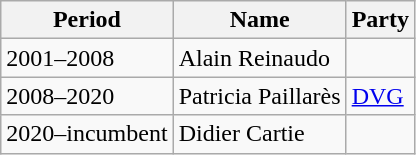<table class="wikitable">
<tr>
<th>Period</th>
<th>Name</th>
<th>Party</th>
</tr>
<tr>
<td>2001–2008</td>
<td>Alain Reinaudo</td>
<td></td>
</tr>
<tr>
<td>2008–2020</td>
<td>Patricia Paillarès</td>
<td><a href='#'>DVG</a></td>
</tr>
<tr>
<td>2020–incumbent</td>
<td>Didier Cartie</td>
<td></td>
</tr>
</table>
